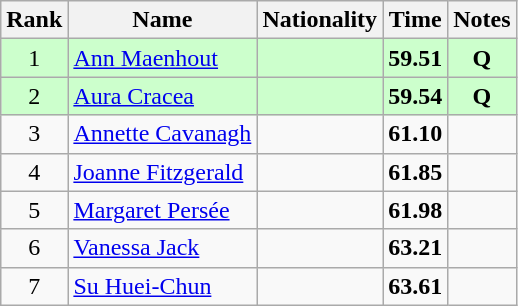<table class="wikitable sortable" style="text-align:center">
<tr>
<th>Rank</th>
<th>Name</th>
<th>Nationality</th>
<th>Time</th>
<th>Notes</th>
</tr>
<tr bgcolor=ccffcc>
<td>1</td>
<td align=left><a href='#'>Ann Maenhout</a></td>
<td align=left></td>
<td><strong>59.51</strong></td>
<td><strong>Q</strong></td>
</tr>
<tr bgcolor=ccffcc>
<td>2</td>
<td align=left><a href='#'>Aura Cracea</a></td>
<td align=left></td>
<td><strong>59.54</strong></td>
<td><strong>Q</strong></td>
</tr>
<tr>
<td>3</td>
<td align=left><a href='#'>Annette Cavanagh</a></td>
<td align=left></td>
<td><strong>61.10</strong></td>
<td></td>
</tr>
<tr>
<td>4</td>
<td align=left><a href='#'>Joanne Fitzgerald</a></td>
<td align=left></td>
<td><strong>61.85</strong></td>
<td></td>
</tr>
<tr>
<td>5</td>
<td align=left><a href='#'>Margaret Persée</a></td>
<td align=left></td>
<td><strong>61.98</strong></td>
<td></td>
</tr>
<tr>
<td>6</td>
<td align=left><a href='#'>Vanessa Jack</a></td>
<td align=left></td>
<td><strong>63.21</strong></td>
<td></td>
</tr>
<tr>
<td>7</td>
<td align=left><a href='#'>Su Huei-Chun</a></td>
<td align=left></td>
<td><strong>63.61</strong></td>
<td></td>
</tr>
</table>
